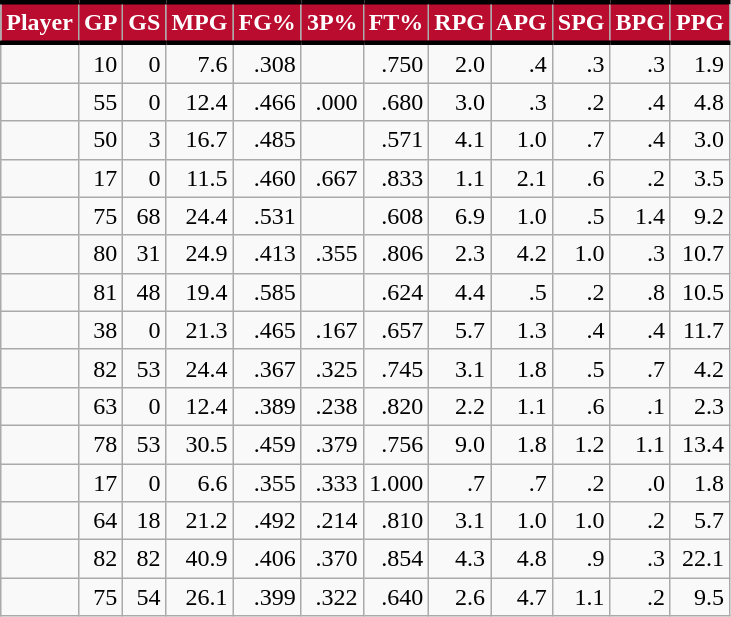<table class="wikitable sortable" style="text-align:right;">
<tr>
<th style="background:#BA0C2F; color:#FFFFFF; border-top:#010101 3px solid; border-bottom:#010101 3px solid;">Player</th>
<th style="background:#BA0C2F; color:#FFFFFF; border-top:#010101 3px solid; border-bottom:#010101 3px solid;">GP</th>
<th style="background:#BA0C2F; color:#FFFFFF; border-top:#010101 3px solid; border-bottom:#010101 3px solid;">GS</th>
<th style="background:#BA0C2F; color:#FFFFFF; border-top:#010101 3px solid; border-bottom:#010101 3px solid;">MPG</th>
<th style="background:#BA0C2F; color:#FFFFFF; border-top:#010101 3px solid; border-bottom:#010101 3px solid;">FG%</th>
<th style="background:#BA0C2F; color:#FFFFFF; border-top:#010101 3px solid; border-bottom:#010101 3px solid;">3P%</th>
<th style="background:#BA0C2F; color:#FFFFFF; border-top:#010101 3px solid; border-bottom:#010101 3px solid;">FT%</th>
<th style="background:#BA0C2F; color:#FFFFFF; border-top:#010101 3px solid; border-bottom:#010101 3px solid;">RPG</th>
<th style="background:#BA0C2F; color:#FFFFFF; border-top:#010101 3px solid; border-bottom:#010101 3px solid;">APG</th>
<th style="background:#BA0C2F; color:#FFFFFF; border-top:#010101 3px solid; border-bottom:#010101 3px solid;">SPG</th>
<th style="background:#BA0C2F; color:#FFFFFF; border-top:#010101 3px solid; border-bottom:#010101 3px solid;">BPG</th>
<th style="background:#BA0C2F; color:#FFFFFF; border-top:#010101 3px solid; border-bottom:#010101 3px solid;">PPG</th>
</tr>
<tr>
<td style="text-align:left;"></td>
<td>10</td>
<td>0</td>
<td>7.6</td>
<td>.308</td>
<td></td>
<td>.750</td>
<td>2.0</td>
<td>.4</td>
<td>.3</td>
<td>.3</td>
<td>1.9</td>
</tr>
<tr>
<td style="text-align:left;"></td>
<td>55</td>
<td>0</td>
<td>12.4</td>
<td>.466</td>
<td>.000</td>
<td>.680</td>
<td>3.0</td>
<td>.3</td>
<td>.2</td>
<td>.4</td>
<td>4.8</td>
</tr>
<tr>
<td style="text-align:left;"></td>
<td>50</td>
<td>3</td>
<td>16.7</td>
<td>.485</td>
<td></td>
<td>.571</td>
<td>4.1</td>
<td>1.0</td>
<td>.7</td>
<td>.4</td>
<td>3.0</td>
</tr>
<tr>
<td style="text-align:left;"></td>
<td>17</td>
<td>0</td>
<td>11.5</td>
<td>.460</td>
<td>.667</td>
<td>.833</td>
<td>1.1</td>
<td>2.1</td>
<td>.6</td>
<td>.2</td>
<td>3.5</td>
</tr>
<tr>
<td style="text-align:left;"></td>
<td>75</td>
<td>68</td>
<td>24.4</td>
<td>.531</td>
<td></td>
<td>.608</td>
<td>6.9</td>
<td>1.0</td>
<td>.5</td>
<td>1.4</td>
<td>9.2</td>
</tr>
<tr>
<td style="text-align:left;"></td>
<td>80</td>
<td>31</td>
<td>24.9</td>
<td>.413</td>
<td>.355</td>
<td>.806</td>
<td>2.3</td>
<td>4.2</td>
<td>1.0</td>
<td>.3</td>
<td>10.7</td>
</tr>
<tr>
<td style="text-align:left;"></td>
<td>81</td>
<td>48</td>
<td>19.4</td>
<td>.585</td>
<td></td>
<td>.624</td>
<td>4.4</td>
<td>.5</td>
<td>.2</td>
<td>.8</td>
<td>10.5</td>
</tr>
<tr>
<td style="text-align:left;"></td>
<td>38</td>
<td>0</td>
<td>21.3</td>
<td>.465</td>
<td>.167</td>
<td>.657</td>
<td>5.7</td>
<td>1.3</td>
<td>.4</td>
<td>.4</td>
<td>11.7</td>
</tr>
<tr>
<td style="text-align:left;"></td>
<td>82</td>
<td>53</td>
<td>24.4</td>
<td>.367</td>
<td>.325</td>
<td>.745</td>
<td>3.1</td>
<td>1.8</td>
<td>.5</td>
<td>.7</td>
<td>4.2</td>
</tr>
<tr>
<td style="text-align:left;"></td>
<td>63</td>
<td>0</td>
<td>12.4</td>
<td>.389</td>
<td>.238</td>
<td>.820</td>
<td>2.2</td>
<td>1.1</td>
<td>.6</td>
<td>.1</td>
<td>2.3</td>
</tr>
<tr>
<td style="text-align:left;"></td>
<td>78</td>
<td>53</td>
<td>30.5</td>
<td>.459</td>
<td>.379</td>
<td>.756</td>
<td>9.0</td>
<td>1.8</td>
<td>1.2</td>
<td>1.1</td>
<td>13.4</td>
</tr>
<tr>
<td style="text-align:left;"></td>
<td>17</td>
<td>0</td>
<td>6.6</td>
<td>.355</td>
<td>.333</td>
<td>1.000</td>
<td>.7</td>
<td>.7</td>
<td>.2</td>
<td>.0</td>
<td>1.8</td>
</tr>
<tr>
<td style="text-align:left;"></td>
<td>64</td>
<td>18</td>
<td>21.2</td>
<td>.492</td>
<td>.214</td>
<td>.810</td>
<td>3.1</td>
<td>1.0</td>
<td>1.0</td>
<td>.2</td>
<td>5.7</td>
</tr>
<tr>
<td style="text-align:left;"></td>
<td>82</td>
<td>82</td>
<td>40.9</td>
<td>.406</td>
<td>.370</td>
<td>.854</td>
<td>4.3</td>
<td>4.8</td>
<td>.9</td>
<td>.3</td>
<td>22.1</td>
</tr>
<tr>
<td style="text-align:left;"></td>
<td>75</td>
<td>54</td>
<td>26.1</td>
<td>.399</td>
<td>.322</td>
<td>.640</td>
<td>2.6</td>
<td>4.7</td>
<td>1.1</td>
<td>.2</td>
<td>9.5</td>
</tr>
</table>
